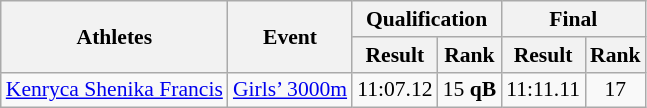<table class="wikitable" border="1" style="font-size:90%">
<tr>
<th rowspan=2>Athletes</th>
<th rowspan=2>Event</th>
<th colspan=2>Qualification</th>
<th colspan=2>Final</th>
</tr>
<tr>
<th>Result</th>
<th>Rank</th>
<th>Result</th>
<th>Rank</th>
</tr>
<tr>
<td><a href='#'>Kenryca Shenika Francis</a></td>
<td><a href='#'>Girls’ 3000m</a></td>
<td align=center>11:07.12</td>
<td align=center>15 <strong>qB</strong></td>
<td align=center>11:11.11</td>
<td align=center>17</td>
</tr>
</table>
